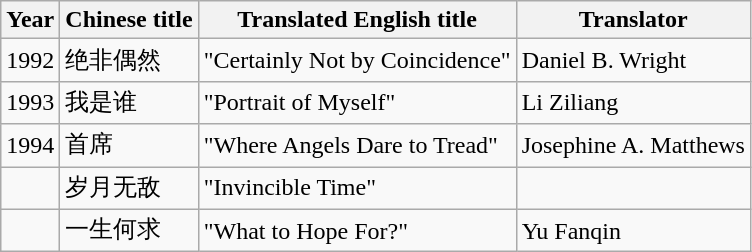<table class="wikitable">
<tr>
<th>Year</th>
<th>Chinese title</th>
<th>Translated English title</th>
<th>Translator</th>
</tr>
<tr>
<td>1992</td>
<td>绝非偶然</td>
<td>"Certainly Not by Coincidence"</td>
<td>Daniel B. Wright</td>
</tr>
<tr>
<td>1993</td>
<td>我是谁</td>
<td>"Portrait of Myself"</td>
<td>Li Ziliang</td>
</tr>
<tr>
<td>1994</td>
<td>首席</td>
<td>"Where Angels Dare to Tread"</td>
<td>Josephine A. Matthews</td>
</tr>
<tr>
<td></td>
<td>岁月无敌</td>
<td>"Invincible Time"</td>
<td></td>
</tr>
<tr>
<td></td>
<td>一生何求</td>
<td>"What to Hope For?"</td>
<td>Yu Fanqin</td>
</tr>
</table>
